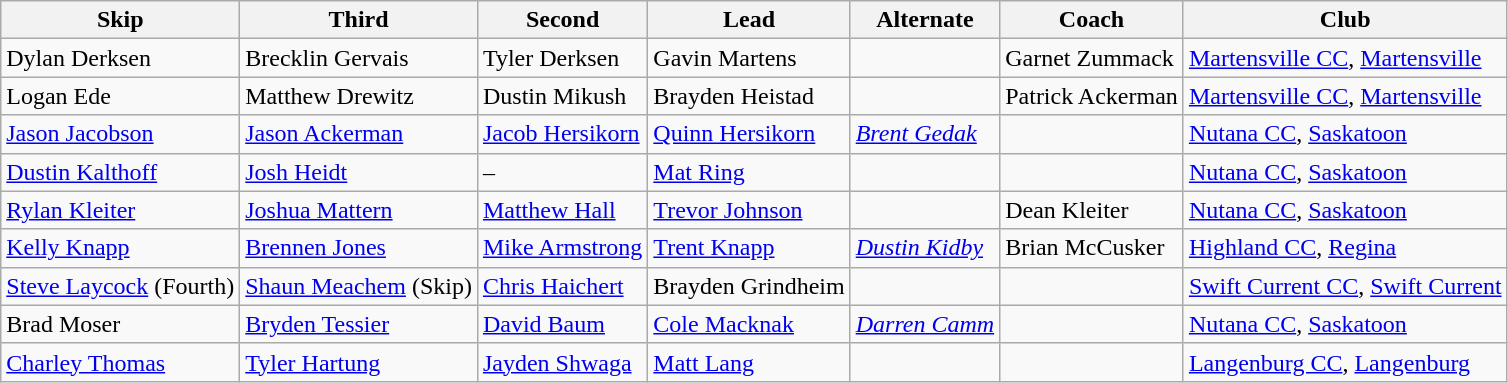<table class="wikitable">
<tr>
<th scope="col">Skip</th>
<th scope="col">Third</th>
<th scope="col">Second</th>
<th scope="col">Lead</th>
<th scope="col">Alternate</th>
<th scope="col">Coach</th>
<th scope="col">Club</th>
</tr>
<tr>
<td>Dylan Derksen</td>
<td>Brecklin Gervais</td>
<td>Tyler Derksen</td>
<td>Gavin Martens</td>
<td></td>
<td>Garnet Zummack</td>
<td><a href='#'>Martensville CC</a>, <a href='#'>Martensville</a></td>
</tr>
<tr>
<td>Logan Ede</td>
<td>Matthew Drewitz</td>
<td>Dustin Mikush</td>
<td>Brayden Heistad</td>
<td></td>
<td>Patrick Ackerman</td>
<td><a href='#'>Martensville CC</a>, <a href='#'>Martensville</a></td>
</tr>
<tr>
<td><a href='#'>Jason Jacobson</a></td>
<td><a href='#'>Jason Ackerman</a></td>
<td><a href='#'>Jacob Hersikorn</a></td>
<td><a href='#'>Quinn Hersikorn</a></td>
<td><em><a href='#'>Brent Gedak</a></em></td>
<td></td>
<td><a href='#'>Nutana CC</a>, <a href='#'>Saskatoon</a></td>
</tr>
<tr>
<td><a href='#'>Dustin Kalthoff</a></td>
<td><a href='#'>Josh Heidt</a></td>
<td>–</td>
<td><a href='#'>Mat Ring</a></td>
<td></td>
<td></td>
<td><a href='#'>Nutana CC</a>, <a href='#'>Saskatoon</a></td>
</tr>
<tr>
<td><a href='#'>Rylan Kleiter</a></td>
<td><a href='#'>Joshua Mattern</a></td>
<td><a href='#'>Matthew Hall</a></td>
<td><a href='#'>Trevor Johnson</a></td>
<td></td>
<td>Dean Kleiter</td>
<td><a href='#'>Nutana CC</a>, <a href='#'>Saskatoon</a></td>
</tr>
<tr>
<td><a href='#'>Kelly Knapp</a></td>
<td><a href='#'>Brennen Jones</a></td>
<td><a href='#'>Mike Armstrong</a></td>
<td><a href='#'>Trent Knapp</a></td>
<td><em><a href='#'>Dustin Kidby</a></em></td>
<td>Brian McCusker</td>
<td><a href='#'>Highland CC</a>, <a href='#'>Regina</a></td>
</tr>
<tr>
<td><a href='#'>Steve Laycock</a> (Fourth)</td>
<td><a href='#'>Shaun Meachem</a> (Skip)</td>
<td><a href='#'>Chris Haichert</a></td>
<td>Brayden Grindheim</td>
<td></td>
<td></td>
<td><a href='#'>Swift Current CC</a>, <a href='#'>Swift Current</a></td>
</tr>
<tr>
<td>Brad Moser</td>
<td><a href='#'>Bryden Tessier</a></td>
<td><a href='#'>David Baum</a></td>
<td><a href='#'>Cole Macknak</a></td>
<td><em><a href='#'>Darren Camm</a></em></td>
<td></td>
<td><a href='#'>Nutana  CC</a>, <a href='#'>Saskatoon</a></td>
</tr>
<tr>
<td><a href='#'>Charley Thomas</a></td>
<td><a href='#'>Tyler Hartung</a></td>
<td><a href='#'>Jayden Shwaga</a></td>
<td><a href='#'>Matt Lang</a></td>
<td></td>
<td></td>
<td><a href='#'>Langenburg CC</a>, <a href='#'>Langenburg</a></td>
</tr>
</table>
